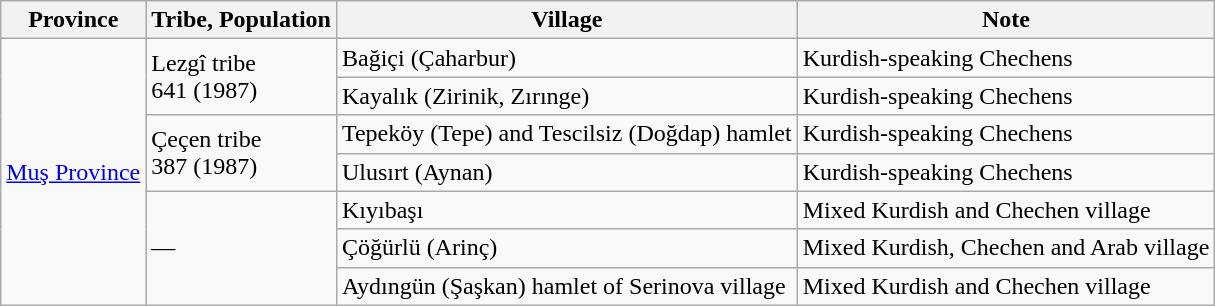<table class="wikitable">
<tr>
<th>Province</th>
<th>Tribe, Population</th>
<th>Village</th>
<th>Note</th>
</tr>
<tr>
<td rowspan="7"><a href='#'>Muş Province</a></td>
<td rowspan="2">Lezgî tribe<br>641 (1987)</td>
<td>Bağiçi (Çaharbur)</td>
<td>Kurdish-speaking Chechens</td>
</tr>
<tr>
<td>Kayalık (Zirinik, Zırınge)</td>
<td>Kurdish-speaking Chechens</td>
</tr>
<tr>
<td rowspan="2">Çeçen tribe<br>387 (1987)</td>
<td>Tepeköy (Tepe) and Tescilsiz (Doğdap) hamlet</td>
<td>Kurdish-speaking Chechens</td>
</tr>
<tr>
<td>Ulusırt (Aynan)</td>
<td>Kurdish-speaking Chechens</td>
</tr>
<tr>
<td rowspan="3">—</td>
<td>Kıyıbaşı</td>
<td>Mixed Kurdish and Chechen village</td>
</tr>
<tr>
<td>Çöğürlü (Arinç)</td>
<td>Mixed Kurdish, Chechen and Arab village</td>
</tr>
<tr>
<td>Aydıngün (Şaşkan) hamlet of Serinova village</td>
<td>Mixed Kurdish and Chechen village</td>
</tr>
</table>
